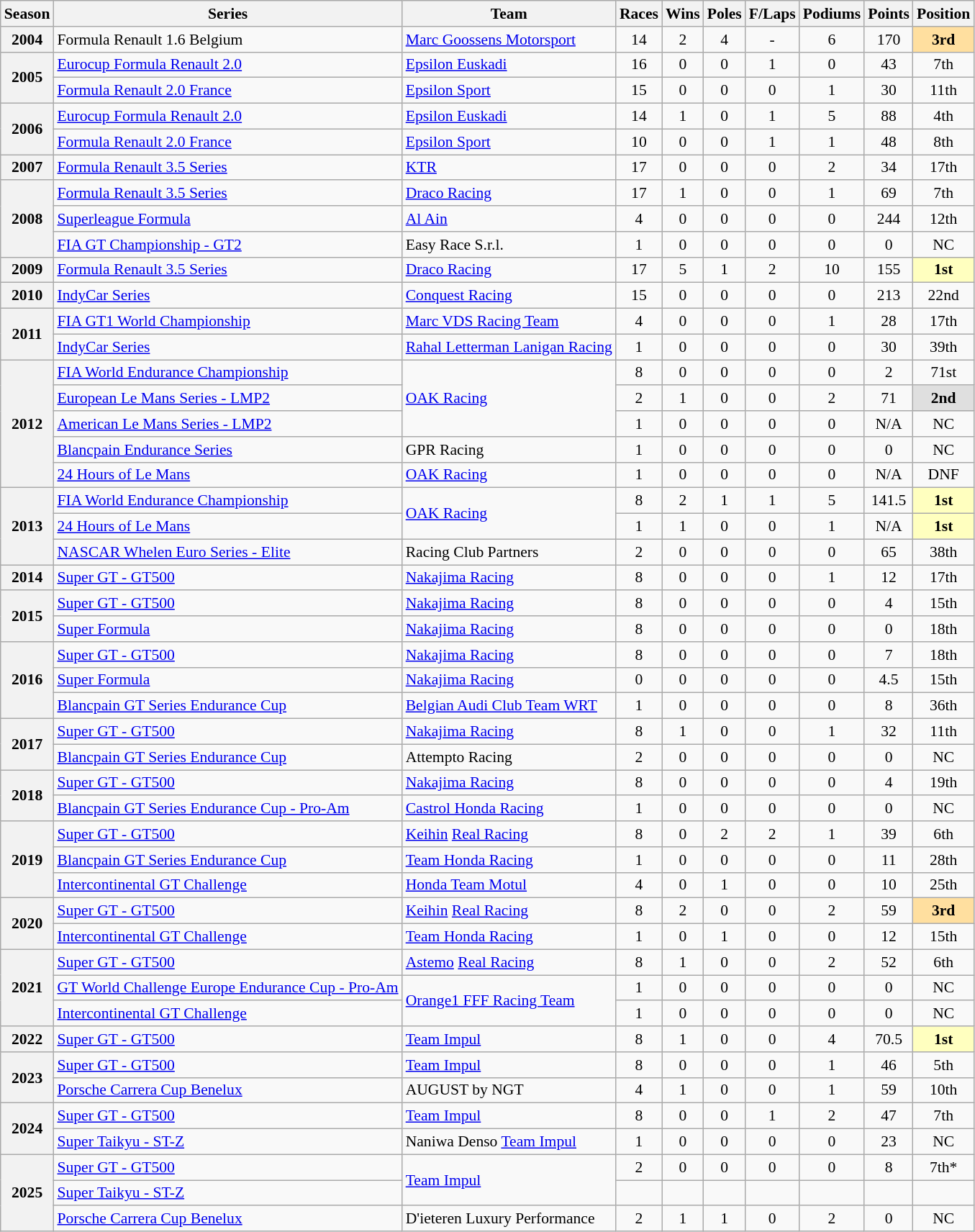<table class="wikitable" style="font-size: 90%; text-align:center">
<tr>
<th>Season</th>
<th>Series</th>
<th>Team</th>
<th>Races</th>
<th>Wins</th>
<th>Poles</th>
<th>F/Laps</th>
<th>Podiums</th>
<th>Points</th>
<th>Position</th>
</tr>
<tr>
<th>2004</th>
<td align=left>Formula Renault 1.6 Belgium</td>
<td align=left><a href='#'>Marc Goossens Motorsport</a></td>
<td>14</td>
<td>2</td>
<td>4</td>
<td>-</td>
<td>6</td>
<td>170</td>
<td style="background:#ffdf9f;"><strong>3rd</strong></td>
</tr>
<tr>
<th rowspan="2">2005</th>
<td align=left><a href='#'>Eurocup Formula Renault 2.0</a></td>
<td align=left><a href='#'>Epsilon Euskadi</a></td>
<td>16</td>
<td>0</td>
<td>0</td>
<td>1</td>
<td>0</td>
<td>43</td>
<td>7th</td>
</tr>
<tr>
<td align=left><a href='#'>Formula Renault 2.0 France</a></td>
<td align=left><a href='#'>Epsilon Sport</a></td>
<td>15</td>
<td>0</td>
<td>0</td>
<td>0</td>
<td>1</td>
<td>30</td>
<td>11th</td>
</tr>
<tr>
<th rowspan="2">2006</th>
<td align=left><a href='#'>Eurocup Formula Renault 2.0</a></td>
<td align=left><a href='#'>Epsilon Euskadi</a></td>
<td>14</td>
<td>1</td>
<td>0</td>
<td>1</td>
<td>5</td>
<td>88</td>
<td>4th</td>
</tr>
<tr>
<td align=left><a href='#'>Formula Renault 2.0 France</a></td>
<td align=left><a href='#'>Epsilon Sport</a></td>
<td>10</td>
<td>0</td>
<td>0</td>
<td>1</td>
<td>1</td>
<td>48</td>
<td>8th</td>
</tr>
<tr>
<th>2007</th>
<td align=left><a href='#'>Formula Renault 3.5 Series</a></td>
<td align=left><a href='#'>KTR</a></td>
<td>17</td>
<td>0</td>
<td>0</td>
<td>0</td>
<td>2</td>
<td>34</td>
<td>17th</td>
</tr>
<tr>
<th rowspan="3">2008</th>
<td align=left><a href='#'>Formula Renault 3.5 Series</a></td>
<td align=left><a href='#'>Draco Racing</a></td>
<td>17</td>
<td>1</td>
<td>0</td>
<td>0</td>
<td>1</td>
<td>69</td>
<td>7th</td>
</tr>
<tr>
<td align=left><a href='#'>Superleague Formula</a></td>
<td align=left><a href='#'>Al Ain</a></td>
<td>4</td>
<td>0</td>
<td>0</td>
<td>0</td>
<td>0</td>
<td>244</td>
<td>12th</td>
</tr>
<tr>
<td align="left"><a href='#'>FIA GT Championship - GT2</a></td>
<td align="left">Easy Race S.r.l.</td>
<td>1</td>
<td>0</td>
<td>0</td>
<td>0</td>
<td>0</td>
<td>0</td>
<td>NC</td>
</tr>
<tr>
<th>2009</th>
<td align=left><a href='#'>Formula Renault 3.5 Series</a></td>
<td align=left><a href='#'>Draco Racing</a></td>
<td>17</td>
<td>5</td>
<td>1</td>
<td>2</td>
<td>10</td>
<td>155</td>
<td style="background:#ffffbf;"><strong>1st</strong></td>
</tr>
<tr>
<th>2010</th>
<td align=left><a href='#'>IndyCar Series</a></td>
<td align=left><a href='#'>Conquest Racing</a></td>
<td>15</td>
<td>0</td>
<td>0</td>
<td>0</td>
<td>0</td>
<td>213</td>
<td>22nd</td>
</tr>
<tr>
<th rowspan="2">2011</th>
<td align="left"><a href='#'>FIA GT1 World Championship</a></td>
<td align="left"><a href='#'>Marc VDS Racing Team</a></td>
<td>4</td>
<td>0</td>
<td>0</td>
<td>0</td>
<td>1</td>
<td>28</td>
<td>17th</td>
</tr>
<tr>
<td align="left"><a href='#'>IndyCar Series</a></td>
<td align="left"><a href='#'>Rahal Letterman Lanigan Racing</a></td>
<td>1</td>
<td>0</td>
<td>0</td>
<td>0</td>
<td>0</td>
<td>30</td>
<td>39th</td>
</tr>
<tr>
<th rowspan="5">2012</th>
<td align=left><a href='#'>FIA World Endurance Championship</a></td>
<td rowspan="3" align="left"><a href='#'>OAK Racing</a></td>
<td>8</td>
<td>0</td>
<td>0</td>
<td>0</td>
<td>0</td>
<td>2</td>
<td>71st</td>
</tr>
<tr>
<td align=left><a href='#'>European Le Mans Series - LMP2</a></td>
<td>2</td>
<td>1</td>
<td>0</td>
<td>0</td>
<td>2</td>
<td>71</td>
<td style="background:#dfdfdf;"><strong>2nd</strong></td>
</tr>
<tr>
<td align="left"><a href='#'>American Le Mans Series - LMP2</a></td>
<td>1</td>
<td>0</td>
<td>0</td>
<td>0</td>
<td>0</td>
<td>N/A</td>
<td>NC</td>
</tr>
<tr>
<td align="left"><a href='#'>Blancpain Endurance Series</a></td>
<td align="left">GPR Racing</td>
<td>1</td>
<td>0</td>
<td>0</td>
<td>0</td>
<td>0</td>
<td>0</td>
<td>NC</td>
</tr>
<tr>
<td align=left><a href='#'>24 Hours of Le Mans</a></td>
<td align=left><a href='#'>OAK Racing</a></td>
<td>1</td>
<td>0</td>
<td>0</td>
<td>0</td>
<td>0</td>
<td>N/A</td>
<td>DNF</td>
</tr>
<tr>
<th rowspan="3">2013</th>
<td align=left><a href='#'>FIA World Endurance Championship</a></td>
<td rowspan="2" align="left"><a href='#'>OAK Racing</a></td>
<td>8</td>
<td>2</td>
<td>1</td>
<td>1</td>
<td>5</td>
<td>141.5</td>
<td style="background:#ffffbf;"><strong>1st</strong></td>
</tr>
<tr>
<td align=left><a href='#'>24 Hours of Le Mans</a></td>
<td>1</td>
<td>1</td>
<td>0</td>
<td>0</td>
<td>1</td>
<td>N/A</td>
<td style="background:#ffffbf;"><strong>1st</strong></td>
</tr>
<tr>
<td align="left"><a href='#'>NASCAR Whelen Euro Series - Elite</a></td>
<td align="left">Racing Club Partners</td>
<td>2</td>
<td>0</td>
<td>0</td>
<td>0</td>
<td>0</td>
<td>65</td>
<td>38th</td>
</tr>
<tr>
<th>2014</th>
<td align=left><a href='#'>Super GT - GT500</a></td>
<td align=left><a href='#'>Nakajima Racing</a></td>
<td>8</td>
<td>0</td>
<td>0</td>
<td>0</td>
<td>1</td>
<td>12</td>
<td>17th</td>
</tr>
<tr>
<th rowspan=2>2015</th>
<td align=left><a href='#'>Super GT - GT500</a></td>
<td align=left><a href='#'>Nakajima Racing</a></td>
<td>8</td>
<td>0</td>
<td>0</td>
<td>0</td>
<td>0</td>
<td>4</td>
<td>15th</td>
</tr>
<tr>
<td align=left><a href='#'>Super Formula</a></td>
<td align=left><a href='#'>Nakajima Racing</a></td>
<td>8</td>
<td>0</td>
<td>0</td>
<td>0</td>
<td>0</td>
<td>0</td>
<td>18th</td>
</tr>
<tr>
<th rowspan="3">2016</th>
<td align=left><a href='#'>Super GT - GT500</a></td>
<td align=left><a href='#'>Nakajima Racing</a></td>
<td>8</td>
<td>0</td>
<td>0</td>
<td>0</td>
<td>0</td>
<td>7</td>
<td>18th</td>
</tr>
<tr>
<td align=left><a href='#'>Super Formula</a></td>
<td align=left><a href='#'>Nakajima Racing</a></td>
<td>0</td>
<td>0</td>
<td>0</td>
<td>0</td>
<td>0</td>
<td>4.5</td>
<td>15th</td>
</tr>
<tr>
<td align="left"><a href='#'>Blancpain GT Series Endurance Cup</a></td>
<td align="left"><a href='#'>Belgian Audi Club Team WRT</a></td>
<td>1</td>
<td>0</td>
<td>0</td>
<td>0</td>
<td>0</td>
<td>8</td>
<td>36th</td>
</tr>
<tr>
<th rowspan="2">2017</th>
<td align="left"><a href='#'>Super GT - GT500</a></td>
<td align="left"><a href='#'>Nakajima Racing</a></td>
<td>8</td>
<td>1</td>
<td>0</td>
<td>0</td>
<td>1</td>
<td>32</td>
<td>11th</td>
</tr>
<tr>
<td align="left"><a href='#'>Blancpain GT Series Endurance Cup</a></td>
<td align="left">Attempto Racing</td>
<td>2</td>
<td>0</td>
<td>0</td>
<td>0</td>
<td>0</td>
<td>0</td>
<td>NC</td>
</tr>
<tr>
<th rowspan="2">2018</th>
<td align="left"><a href='#'>Super GT - GT500</a></td>
<td align="left"><a href='#'>Nakajima Racing</a></td>
<td>8</td>
<td>0</td>
<td>0</td>
<td>0</td>
<td>0</td>
<td>4</td>
<td>19th</td>
</tr>
<tr>
<td align="left"><a href='#'>Blancpain GT Series Endurance Cup - Pro-Am</a></td>
<td align="left"><a href='#'>Castrol Honda Racing</a></td>
<td>1</td>
<td>0</td>
<td>0</td>
<td>0</td>
<td>0</td>
<td>0</td>
<td>NC</td>
</tr>
<tr>
<th rowspan="3">2019</th>
<td align="left"><a href='#'>Super GT - GT500</a></td>
<td align="left"><a href='#'>Keihin</a> <a href='#'>Real Racing</a></td>
<td>8</td>
<td>0</td>
<td>2</td>
<td>2</td>
<td>1</td>
<td>39</td>
<td>6th</td>
</tr>
<tr>
<td align="left"><a href='#'>Blancpain GT Series Endurance Cup</a></td>
<td align="left"><a href='#'>Team Honda Racing</a></td>
<td>1</td>
<td>0</td>
<td>0</td>
<td>0</td>
<td>0</td>
<td>11</td>
<td>28th</td>
</tr>
<tr>
<td align="left"><a href='#'>Intercontinental GT Challenge</a></td>
<td align="left"><a href='#'>Honda Team Motul</a></td>
<td>4</td>
<td>0</td>
<td>1</td>
<td>0</td>
<td>0</td>
<td>10</td>
<td>25th</td>
</tr>
<tr>
<th rowspan="2">2020</th>
<td align="left"><a href='#'>Super GT - GT500</a></td>
<td align="left"><a href='#'>Keihin</a> <a href='#'>Real Racing</a></td>
<td>8</td>
<td>2</td>
<td>0</td>
<td>0</td>
<td>2</td>
<td>59</td>
<td style="background:#ffdf9f;"><strong>3rd</strong></td>
</tr>
<tr>
<td align="left"><a href='#'>Intercontinental GT Challenge</a></td>
<td align="left"><a href='#'>Team Honda Racing</a></td>
<td>1</td>
<td>0</td>
<td>1</td>
<td>0</td>
<td>0</td>
<td>12</td>
<td>15th</td>
</tr>
<tr>
<th rowspan="3">2021</th>
<td align="left"><a href='#'>Super GT - GT500</a></td>
<td align="left"><a href='#'>Astemo</a> <a href='#'>Real Racing</a></td>
<td>8</td>
<td>1</td>
<td>0</td>
<td>0</td>
<td>2</td>
<td>52</td>
<td>6th</td>
</tr>
<tr>
<td align="left"><a href='#'>GT World Challenge Europe Endurance Cup - Pro-Am</a></td>
<td rowspan="2" align="left"><a href='#'>Orange1 FFF Racing Team</a></td>
<td>1</td>
<td>0</td>
<td>0</td>
<td>0</td>
<td>0</td>
<td>0</td>
<td>NC</td>
</tr>
<tr>
<td align="left"><a href='#'>Intercontinental GT Challenge</a></td>
<td>1</td>
<td>0</td>
<td>0</td>
<td>0</td>
<td>0</td>
<td>0</td>
<td>NC</td>
</tr>
<tr>
<th>2022</th>
<td align=left><a href='#'>Super GT - GT500</a></td>
<td align=left><a href='#'>Team Impul</a></td>
<td>8</td>
<td>1</td>
<td>0</td>
<td>0</td>
<td>4</td>
<td>70.5</td>
<td style="background:#ffffbf;"><strong>1st</strong></td>
</tr>
<tr>
<th rowspan="2">2023</th>
<td align=left><a href='#'>Super GT - GT500</a></td>
<td align=left><a href='#'>Team Impul</a></td>
<td>8</td>
<td>0</td>
<td>0</td>
<td>0</td>
<td>1</td>
<td>46</td>
<td>5th</td>
</tr>
<tr>
<td align="left"><a href='#'>Porsche Carrera Cup Benelux</a></td>
<td align="left">AUGUST by NGT</td>
<td>4</td>
<td>1</td>
<td>0</td>
<td>0</td>
<td>1</td>
<td>59</td>
<td>10th</td>
</tr>
<tr>
<th rowspan="2">2024</th>
<td align="left"><a href='#'>Super GT - GT500</a></td>
<td align="left"><a href='#'>Team Impul</a></td>
<td>8</td>
<td>0</td>
<td>0</td>
<td>1</td>
<td>2</td>
<td>47</td>
<td>7th</td>
</tr>
<tr>
<td align=left><a href='#'>Super Taikyu - ST-Z</a></td>
<td align=left>Naniwa Denso <a href='#'>Team Impul</a></td>
<td>1</td>
<td>0</td>
<td>0</td>
<td>0</td>
<td>0</td>
<td>23</td>
<td>NC</td>
</tr>
<tr>
<th rowspan="3">2025</th>
<td align=left><a href='#'>Super GT - GT500</a></td>
<td rowspan="2" align="left"><a href='#'>Team Impul</a></td>
<td>2</td>
<td>0</td>
<td>0</td>
<td>0</td>
<td>0</td>
<td>8</td>
<td>7th*</td>
</tr>
<tr>
<td align=left><a href='#'>Super Taikyu - ST-Z</a></td>
<td></td>
<td></td>
<td></td>
<td></td>
<td></td>
<td></td>
<td></td>
</tr>
<tr>
<td align=left><a href='#'>Porsche Carrera Cup Benelux</a></td>
<td align=left>D'ieteren Luxury Performance</td>
<td>2</td>
<td>1</td>
<td>1</td>
<td>0</td>
<td>2</td>
<td>0</td>
<td>NC</td>
</tr>
</table>
